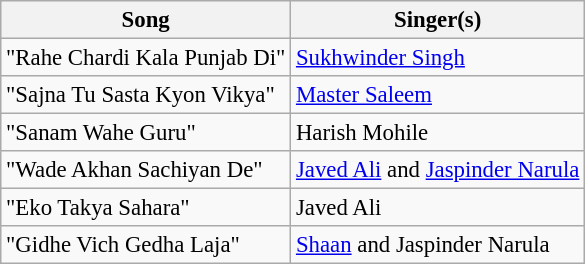<table class="wikitable tracklist" style="font-size:95%;">
<tr>
<th>Song</th>
<th>Singer(s)</th>
</tr>
<tr>
<td>"Rahe Chardi Kala Punjab Di"</td>
<td><a href='#'>Sukhwinder Singh</a></td>
</tr>
<tr>
<td>"Sajna Tu Sasta Kyon Vikya"</td>
<td><a href='#'>Master Saleem</a></td>
</tr>
<tr>
<td>"Sanam Wahe Guru"</td>
<td>Harish Mohile</td>
</tr>
<tr>
<td>"Wade Akhan Sachiyan De"</td>
<td><a href='#'>Javed Ali</a> and <a href='#'>Jaspinder Narula</a></td>
</tr>
<tr>
<td>"Eko Takya Sahara"</td>
<td>Javed Ali</td>
</tr>
<tr>
<td>"Gidhe Vich Gedha Laja"</td>
<td><a href='#'>Shaan</a> and Jaspinder Narula</td>
</tr>
</table>
